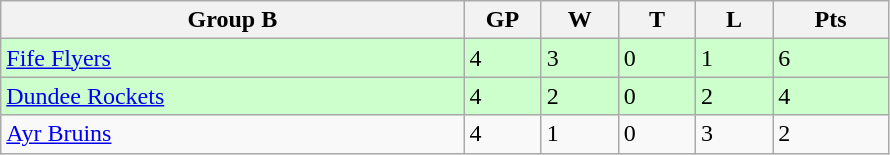<table class="wikitable">
<tr>
<th width="30%">Group B</th>
<th width="5%">GP</th>
<th width="5%">W</th>
<th width="5%">T</th>
<th width="5%">L</th>
<th width="7.5%">Pts</th>
</tr>
<tr bgcolor="#CCFFCC">
<td><a href='#'>Fife Flyers</a></td>
<td>4</td>
<td>3</td>
<td>0</td>
<td>1</td>
<td>6</td>
</tr>
<tr bgcolor="#CCFFCC">
<td><a href='#'>Dundee Rockets</a></td>
<td>4</td>
<td>2</td>
<td>0</td>
<td>2</td>
<td>4</td>
</tr>
<tr>
<td><a href='#'>Ayr Bruins</a></td>
<td>4</td>
<td>1</td>
<td>0</td>
<td>3</td>
<td>2</td>
</tr>
</table>
